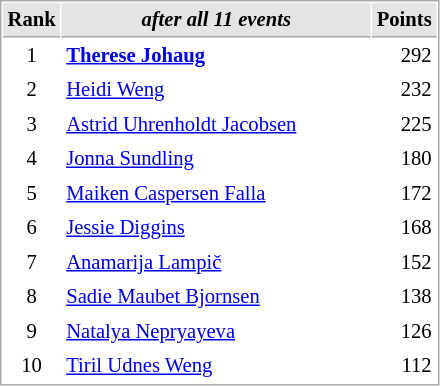<table cellspacing="1" cellpadding="3" style="border:1px solid #AAAAAA;font-size:86%">
<tr style="background-color: #E4E4E4;">
<th style="border-bottom:1px solid #AAAAAA" width=10>Rank</th>
<th style="border-bottom:1px solid #AAAAAA" width=200><em>after all 11 events</em></th>
<th style="border-bottom:1px solid #AAAAAA" width=20 align=right>Points</th>
</tr>
<tr>
<td align=center>1</td>
<td> <strong><a href='#'>Therese Johaug</a></strong></td>
<td align=right>292</td>
</tr>
<tr>
<td align=center>2</td>
<td> <a href='#'>Heidi Weng</a></td>
<td align=right>232</td>
</tr>
<tr>
<td align=center>3</td>
<td> <a href='#'>Astrid Uhrenholdt Jacobsen</a></td>
<td align=right>225</td>
</tr>
<tr>
<td align=center>4</td>
<td> <a href='#'>Jonna Sundling</a></td>
<td align=right>180</td>
</tr>
<tr>
<td align=center>5</td>
<td> <a href='#'>Maiken Caspersen Falla</a></td>
<td align=right>172</td>
</tr>
<tr>
<td align=center>6</td>
<td> <a href='#'>Jessie Diggins</a></td>
<td align=right>168</td>
</tr>
<tr>
<td align=center>7</td>
<td> <a href='#'>Anamarija Lampič</a></td>
<td align=right>152</td>
</tr>
<tr>
<td align=center>8</td>
<td> <a href='#'>Sadie Maubet Bjornsen</a></td>
<td align=right>138</td>
</tr>
<tr>
<td align=center>9</td>
<td> <a href='#'>Natalya Nepryayeva</a></td>
<td align=right>126</td>
</tr>
<tr>
<td align=center>10</td>
<td> <a href='#'>Tiril Udnes Weng</a></td>
<td align=right>112</td>
</tr>
</table>
